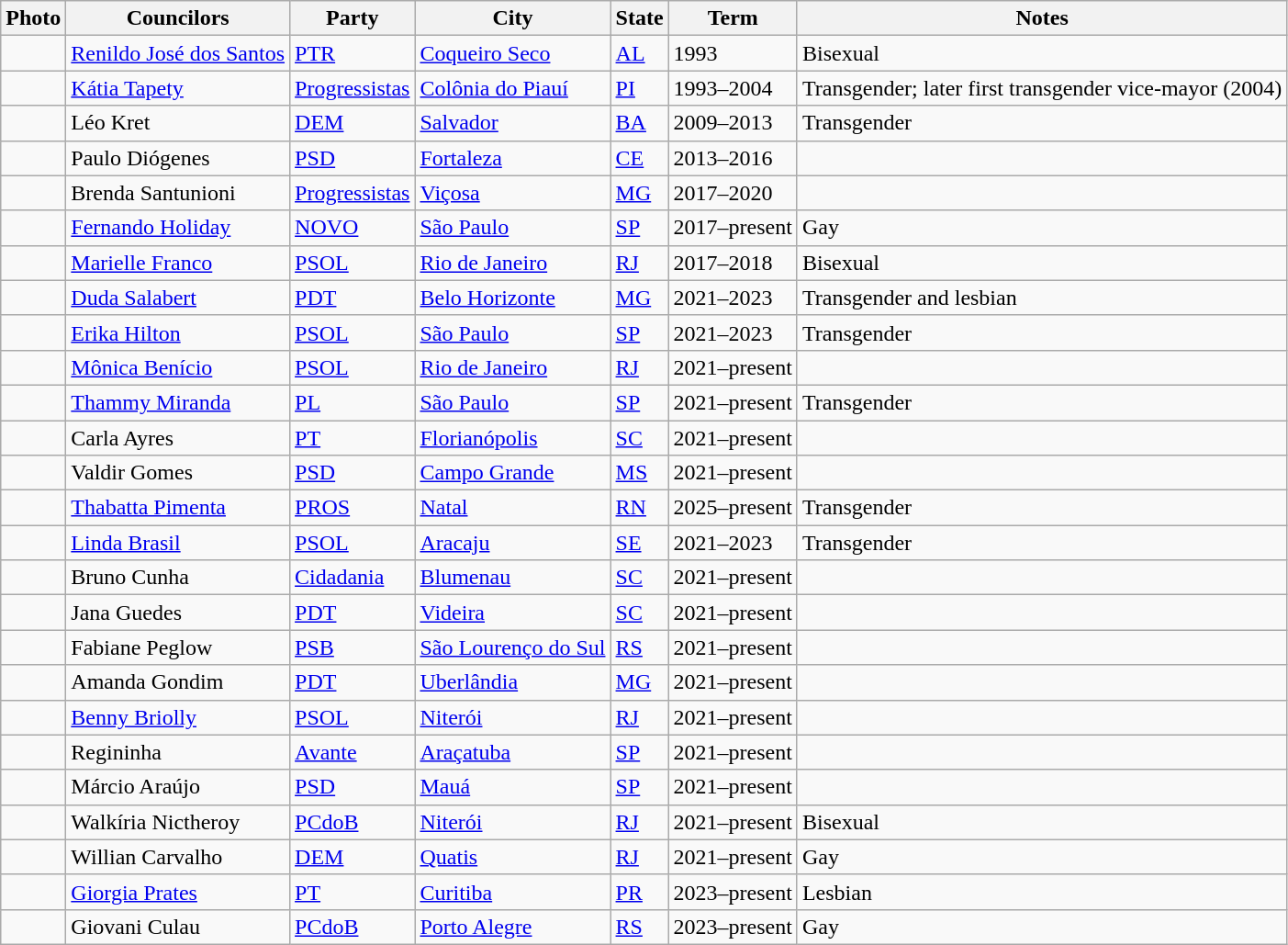<table class="wikitable">
<tr>
<th>Photo</th>
<th>Councilors</th>
<th>Party</th>
<th>City</th>
<th>State</th>
<th>Term</th>
<th>Notes</th>
</tr>
<tr>
<td></td>
<td><a href='#'>Renildo José dos Santos</a></td>
<td><a href='#'>PTR</a></td>
<td><a href='#'>Coqueiro Seco</a></td>
<td><a href='#'>AL</a></td>
<td>1993</td>
<td>Bisexual</td>
</tr>
<tr>
<td></td>
<td><a href='#'>Kátia Tapety</a></td>
<td><a href='#'>Progressistas</a></td>
<td><a href='#'>Colônia do Piauí</a></td>
<td><a href='#'>PI</a></td>
<td>1993–2004</td>
<td>Transgender; later first transgender vice-mayor (2004)</td>
</tr>
<tr>
<td></td>
<td>Léo Kret</td>
<td><a href='#'>DEM</a></td>
<td><a href='#'>Salvador</a></td>
<td><a href='#'>BA</a></td>
<td>2009–2013</td>
<td>Transgender</td>
</tr>
<tr>
<td></td>
<td>Paulo Diógenes</td>
<td><a href='#'>PSD</a></td>
<td><a href='#'>Fortaleza</a></td>
<td><a href='#'>CE</a></td>
<td>2013–2016</td>
<td></td>
</tr>
<tr>
<td></td>
<td>Brenda Santunioni</td>
<td><a href='#'>Progressistas</a></td>
<td><a href='#'>Viçosa</a></td>
<td><a href='#'>MG</a></td>
<td>2017–2020</td>
<td></td>
</tr>
<tr>
<td></td>
<td><a href='#'>Fernando Holiday</a></td>
<td><a href='#'>NOVO</a></td>
<td><a href='#'>São Paulo</a></td>
<td><a href='#'>SP</a></td>
<td>2017–present</td>
<td>Gay</td>
</tr>
<tr>
<td></td>
<td><a href='#'>Marielle Franco</a></td>
<td><a href='#'>PSOL</a></td>
<td><a href='#'>Rio de Janeiro</a></td>
<td><a href='#'>RJ</a></td>
<td>2017–2018</td>
<td>Bisexual</td>
</tr>
<tr>
<td></td>
<td><a href='#'>Duda Salabert</a></td>
<td><a href='#'>PDT</a></td>
<td><a href='#'>Belo Horizonte</a></td>
<td><a href='#'>MG</a></td>
<td>2021–2023</td>
<td>Transgender and lesbian</td>
</tr>
<tr>
<td></td>
<td><a href='#'>Erika Hilton</a></td>
<td><a href='#'>PSOL</a></td>
<td><a href='#'>São Paulo</a></td>
<td><a href='#'>SP</a></td>
<td>2021–2023</td>
<td>Transgender</td>
</tr>
<tr>
<td></td>
<td><a href='#'>Mônica Benício</a></td>
<td><a href='#'>PSOL</a></td>
<td><a href='#'>Rio de Janeiro</a></td>
<td><a href='#'>RJ</a></td>
<td>2021–present</td>
<td></td>
</tr>
<tr>
<td></td>
<td><a href='#'>Thammy Miranda</a></td>
<td><a href='#'>PL</a></td>
<td><a href='#'>São Paulo</a></td>
<td><a href='#'>SP</a></td>
<td>2021–present</td>
<td>Transgender</td>
</tr>
<tr>
<td></td>
<td>Carla Ayres</td>
<td><a href='#'>PT</a></td>
<td><a href='#'>Florianópolis</a></td>
<td><a href='#'>SC</a></td>
<td>2021–present</td>
<td></td>
</tr>
<tr>
<td></td>
<td>Valdir Gomes</td>
<td><a href='#'>PSD</a></td>
<td><a href='#'>Campo Grande</a></td>
<td><a href='#'>MS</a></td>
<td>2021–present</td>
<td></td>
</tr>
<tr>
<td></td>
<td><a href='#'>Thabatta Pimenta</a></td>
<td><a href='#'>PROS</a></td>
<td><a href='#'>Natal</a></td>
<td><a href='#'>RN</a></td>
<td>2025–present</td>
<td>Transgender</td>
</tr>
<tr>
<td></td>
<td><a href='#'>Linda Brasil</a></td>
<td><a href='#'>PSOL</a></td>
<td><a href='#'>Aracaju</a></td>
<td><a href='#'>SE</a></td>
<td>2021–2023</td>
<td>Transgender</td>
</tr>
<tr>
<td></td>
<td>Bruno Cunha</td>
<td><a href='#'>Cidadania</a></td>
<td><a href='#'>Blumenau</a></td>
<td><a href='#'>SC</a></td>
<td>2021–present</td>
<td></td>
</tr>
<tr>
<td></td>
<td>Jana Guedes</td>
<td><a href='#'>PDT</a></td>
<td><a href='#'>Videira</a></td>
<td><a href='#'>SC</a></td>
<td>2021–present</td>
<td></td>
</tr>
<tr>
<td></td>
<td>Fabiane Peglow</td>
<td><a href='#'>PSB</a></td>
<td><a href='#'>São Lourenço do Sul</a></td>
<td><a href='#'>RS</a></td>
<td>2021–present</td>
<td></td>
</tr>
<tr>
<td></td>
<td>Amanda Gondim</td>
<td><a href='#'>PDT</a></td>
<td><a href='#'>Uberlândia</a></td>
<td><a href='#'>MG</a></td>
<td>2021–present</td>
<td></td>
</tr>
<tr>
<td></td>
<td><a href='#'>Benny Briolly</a></td>
<td><a href='#'>PSOL</a></td>
<td><a href='#'>Niterói</a></td>
<td><a href='#'>RJ</a></td>
<td>2021–present</td>
<td></td>
</tr>
<tr>
<td></td>
<td>Regininha</td>
<td><a href='#'>Avante</a></td>
<td><a href='#'>Araçatuba</a></td>
<td><a href='#'>SP</a></td>
<td>2021–present</td>
<td></td>
</tr>
<tr>
<td></td>
<td>Márcio Araújo</td>
<td><a href='#'>PSD</a></td>
<td><a href='#'>Mauá</a></td>
<td><a href='#'>SP</a></td>
<td>2021–present</td>
<td></td>
</tr>
<tr>
<td></td>
<td>Walkíria Nictheroy</td>
<td><a href='#'>PCdoB</a></td>
<td><a href='#'>Niterói</a></td>
<td><a href='#'>RJ</a></td>
<td>2021–present</td>
<td>Bisexual</td>
</tr>
<tr>
<td></td>
<td>Willian Carvalho</td>
<td><a href='#'>DEM</a></td>
<td><a href='#'>Quatis</a></td>
<td><a href='#'>RJ</a></td>
<td>2021–present</td>
<td>Gay</td>
</tr>
<tr>
<td></td>
<td><a href='#'>Giorgia Prates</a></td>
<td><a href='#'>PT</a></td>
<td><a href='#'>Curitiba</a></td>
<td><a href='#'>PR</a></td>
<td>2023–present</td>
<td>Lesbian</td>
</tr>
<tr>
<td></td>
<td>Giovani Culau</td>
<td><a href='#'>PCdoB</a></td>
<td><a href='#'>Porto Alegre</a></td>
<td><a href='#'>RS</a></td>
<td>2023–present</td>
<td>Gay</td>
</tr>
</table>
